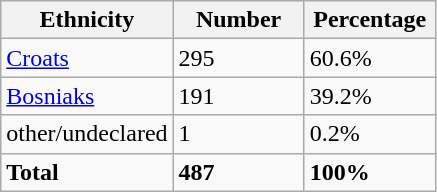<table class="wikitable">
<tr>
<th width="100px">Ethnicity</th>
<th width="80px">Number</th>
<th width="80px">Percentage</th>
</tr>
<tr>
<td><a href='#'>Croats</a></td>
<td>295</td>
<td>60.6%</td>
</tr>
<tr>
<td><a href='#'>Bosniaks</a></td>
<td>191</td>
<td>39.2%</td>
</tr>
<tr>
<td>other/undeclared</td>
<td>1</td>
<td>0.2%</td>
</tr>
<tr>
<td><strong>Total</strong></td>
<td><strong>487</strong></td>
<td><strong>100%</strong></td>
</tr>
</table>
